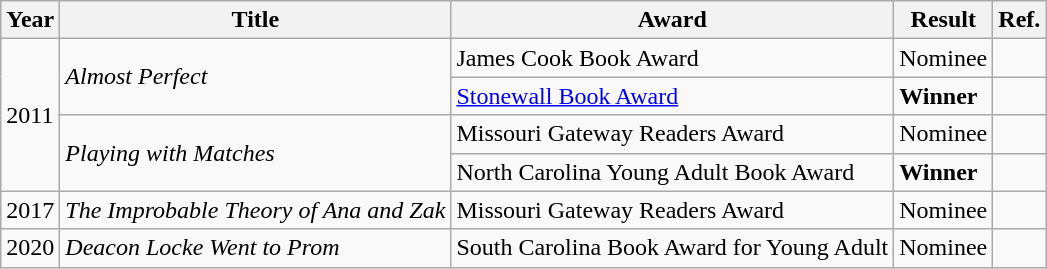<table class="wikitable">
<tr>
<th>Year</th>
<th>Title</th>
<th>Award</th>
<th>Result</th>
<th>Ref.</th>
</tr>
<tr>
<td rowspan="4">2011</td>
<td rowspan="2"><em>Almost Perfect</em></td>
<td>James Cook Book Award</td>
<td>Nominee</td>
<td></td>
</tr>
<tr>
<td><a href='#'>Stonewall Book Award</a></td>
<td><strong>Winner</strong></td>
<td></td>
</tr>
<tr>
<td rowspan="2"><em>Playing with Matches</em></td>
<td>Missouri Gateway Readers Award</td>
<td>Nominee</td>
<td></td>
</tr>
<tr>
<td>North Carolina Young Adult Book Award</td>
<td><strong>Winner</strong></td>
<td></td>
</tr>
<tr>
<td>2017</td>
<td><em>The Improbable Theory of Ana and Zak</em></td>
<td>Missouri Gateway Readers Award</td>
<td>Nominee</td>
<td></td>
</tr>
<tr>
<td>2020</td>
<td><em>Deacon Locke Went to Prom</em></td>
<td>South Carolina Book Award for Young Adult</td>
<td>Nominee</td>
<td></td>
</tr>
</table>
